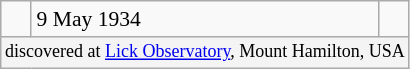<table class="wikitable floatright" style="font-size: 0.9em;">
<tr>
<td></td>
<td>9 May 1934</td>
<td></td>
</tr>
<tr>
<td colspan=3 style="font-size: smaller; background-color: #f4f4f4;"> discovered at <a href='#'>Lick Observatory</a>, Mount Hamilton, USA</td>
</tr>
</table>
